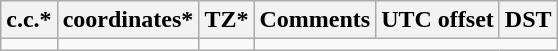<table class="wikitable sortable">
<tr>
<th>c.c.*</th>
<th>coordinates*</th>
<th>TZ*</th>
<th>Comments</th>
<th>UTC offset</th>
<th>DST</th>
</tr>
<tr --->
<td></td>
<td></td>
<td></td>
</tr>
</table>
